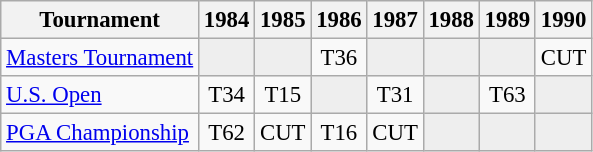<table class="wikitable" style="font-size:95%;text-align:center;">
<tr>
<th>Tournament</th>
<th>1984</th>
<th>1985</th>
<th>1986</th>
<th>1987</th>
<th>1988</th>
<th>1989</th>
<th>1990</th>
</tr>
<tr>
<td align=left><a href='#'>Masters Tournament</a></td>
<td style="background:#eeeeee;"></td>
<td style="background:#eeeeee;"></td>
<td>T36</td>
<td style="background:#eeeeee;"></td>
<td style="background:#eeeeee;"></td>
<td style="background:#eeeeee;"></td>
<td>CUT</td>
</tr>
<tr>
<td align=left><a href='#'>U.S. Open</a></td>
<td>T34</td>
<td>T15</td>
<td style="background:#eeeeee;"></td>
<td>T31</td>
<td style="background:#eeeeee;"></td>
<td>T63</td>
<td style="background:#eeeeee;"></td>
</tr>
<tr>
<td align=left><a href='#'>PGA Championship</a></td>
<td>T62</td>
<td>CUT</td>
<td>T16</td>
<td>CUT</td>
<td style="background:#eeeeee;"></td>
<td style="background:#eeeeee;"></td>
<td style="background:#eeeeee;"></td>
</tr>
</table>
